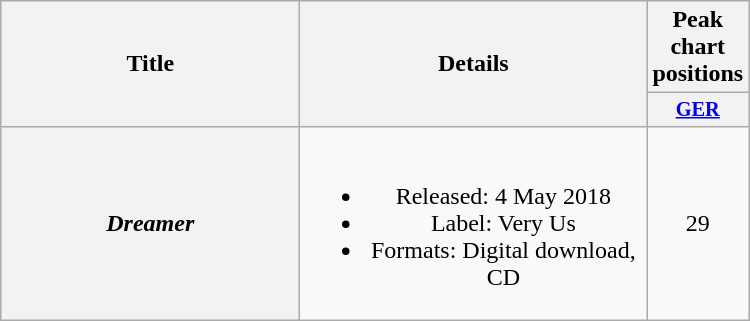<table class="wikitable plainrowheaders" style="text-align:center;">
<tr>
<th scope="col" rowspan="2" style="width:12em;">Title</th>
<th scope="col" rowspan="2" style="width:14em;">Details</th>
<th scope="col" colspan="1">Peak chart positions</th>
</tr>
<tr>
<th scope="col" style="width:3em;font-size:85%;"><a href='#'>GER</a><br></th>
</tr>
<tr>
<th scope="row"><em>Dreamer</em></th>
<td><br><ul><li>Released: 4 May 2018</li><li>Label: Very Us</li><li>Formats: Digital download, CD</li></ul></td>
<td>29</td>
</tr>
</table>
